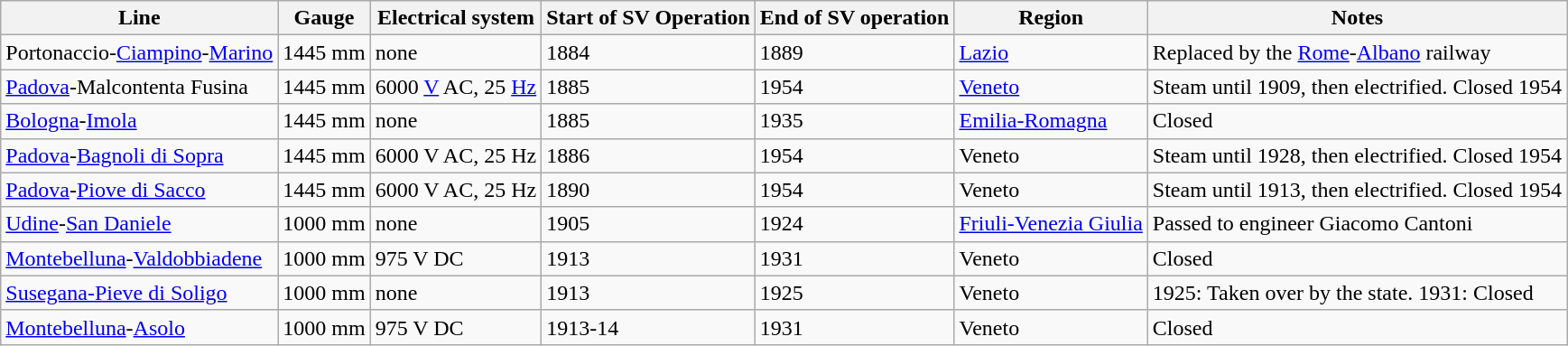<table class="sortable wikitable">
<tr>
<th>Line</th>
<th>Gauge </th>
<th>Electrical system</th>
<th>Start of SV Operation</th>
<th>End of SV operation</th>
<th>Region</th>
<th>Notes</th>
</tr>
<tr>
<td>Portonaccio-<a href='#'>Ciampino</a>-<a href='#'>Marino</a></td>
<td>1445 mm</td>
<td>none</td>
<td>1884</td>
<td>1889</td>
<td><a href='#'>Lazio</a></td>
<td>Replaced by the <a href='#'>Rome</a>-<a href='#'>Albano</a> railway</td>
</tr>
<tr>
<td><a href='#'>Padova</a>-Malcontenta Fusina</td>
<td>1445 mm</td>
<td>6000 <a href='#'>V</a> AC, 25 <a href='#'>Hz</a></td>
<td>1885</td>
<td>1954</td>
<td><a href='#'>Veneto</a></td>
<td>Steam until 1909, then electrified. Closed 1954</td>
</tr>
<tr>
<td><a href='#'>Bologna</a>-<a href='#'>Imola</a></td>
<td>1445 mm</td>
<td>none</td>
<td>1885</td>
<td>1935</td>
<td><a href='#'>Emilia-Romagna</a></td>
<td>Closed</td>
</tr>
<tr>
<td><a href='#'>Padova</a>-<a href='#'>Bagnoli di Sopra</a></td>
<td>1445 mm</td>
<td>6000 V AC, 25 Hz</td>
<td>1886</td>
<td>1954</td>
<td>Veneto</td>
<td>Steam until 1928, then electrified. Closed 1954</td>
</tr>
<tr>
<td><a href='#'>Padova</a>-<a href='#'>Piove di Sacco</a></td>
<td>1445 mm</td>
<td>6000 V AC, 25 Hz</td>
<td>1890</td>
<td>1954</td>
<td>Veneto</td>
<td>Steam until 1913, then electrified. Closed 1954</td>
</tr>
<tr>
<td><a href='#'>Udine</a>-<a href='#'>San Daniele</a></td>
<td>1000 mm</td>
<td>none</td>
<td>1905</td>
<td>1924</td>
<td><a href='#'>Friuli-Venezia Giulia</a></td>
<td>Passed to engineer Giacomo Cantoni</td>
</tr>
<tr>
<td><a href='#'>Montebelluna</a>-<a href='#'>Valdobbiadene</a></td>
<td>1000 mm</td>
<td>975 V DC</td>
<td>1913</td>
<td>1931</td>
<td>Veneto</td>
<td>Closed</td>
</tr>
<tr>
<td><a href='#'>Susegana-Pieve di Soligo</a></td>
<td>1000 mm</td>
<td>none</td>
<td>1913</td>
<td>1925</td>
<td>Veneto</td>
<td>1925: Taken over by the state. 1931: Closed</td>
</tr>
<tr>
<td><a href='#'>Montebelluna</a>-<a href='#'>Asolo</a></td>
<td>1000 mm</td>
<td>975 V DC</td>
<td>1913-14</td>
<td>1931</td>
<td>Veneto</td>
<td>Closed</td>
</tr>
</table>
